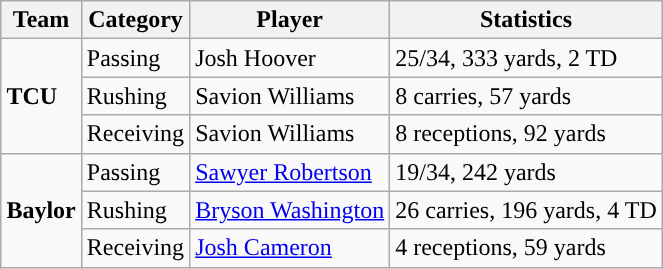<table class="wikitable" style="float: right;">
<tr>
<th>Team</th>
<th>Category</th>
<th>Player</th>
<th>Statistics</th>
</tr>
<tr>
<td rowspan=3><strong>TCU</strong></td>
<td>Passing</td>
<td>Josh Hoover</td>
<td>25/34, 333 yards, 2 TD</td>
</tr>
<tr>
<td>Rushing</td>
<td>Savion Williams</td>
<td>8 carries, 57 yards</td>
</tr>
<tr>
<td>Receiving</td>
<td>Savion Williams</td>
<td>8 receptions, 92 yards</td>
</tr>
<tr>
<td rowspan=3><strong>Baylor</strong></td>
<td>Passing</td>
<td><a href='#'>Sawyer Robertson</a></td>
<td>19/34, 242 yards</td>
</tr>
<tr>
<td>Rushing</td>
<td><a href='#'>Bryson Washington</a></td>
<td>26 carries, 196 yards, 4 TD</td>
</tr>
<tr>
<td>Receiving</td>
<td><a href='#'>Josh Cameron</a></td>
<td>4 receptions, 59 yards</td>
</tr>
</table>
